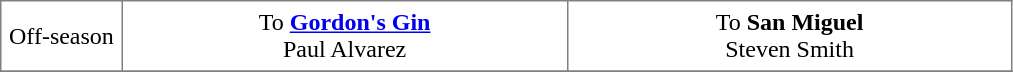<table border="1" style="border-collapse:collapse; text-align: center" cellpadding="5">
<tr>
<td style="width:12%">Off-season</td>
<td style="width:44%" valign="top">To <a href='#'><strong>Gordon's Gin</strong></a><br>Paul Alvarez</td>
<td style="width:44%" valign="top">To <strong>San Miguel</strong><br>Steven Smith</td>
</tr>
<tr>
</tr>
</table>
